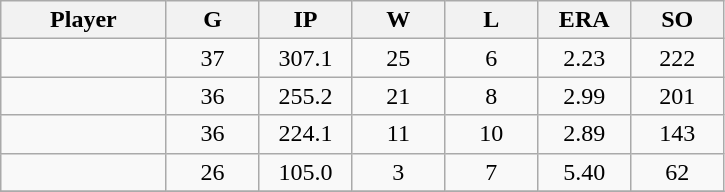<table class="wikitable sortable">
<tr>
<th bgcolor="#DDDDFF" width="16%">Player</th>
<th bgcolor="#DDDDFF" width="9%">G</th>
<th bgcolor="#DDDDFF" width="9%">IP</th>
<th bgcolor="#DDDDFF" width="9%">W</th>
<th bgcolor="#DDDDFF" width="9%">L</th>
<th bgcolor="#DDDDFF" width="9%">ERA</th>
<th bgcolor="#DDDDFF" width="9%">SO</th>
</tr>
<tr align="center">
<td></td>
<td>37</td>
<td>307.1</td>
<td>25</td>
<td>6</td>
<td>2.23</td>
<td>222</td>
</tr>
<tr align="center">
<td></td>
<td>36</td>
<td>255.2</td>
<td>21</td>
<td>8</td>
<td>2.99</td>
<td>201</td>
</tr>
<tr align="center">
<td></td>
<td>36</td>
<td>224.1</td>
<td>11</td>
<td>10</td>
<td>2.89</td>
<td>143</td>
</tr>
<tr align="center">
<td></td>
<td>26</td>
<td>105.0</td>
<td>3</td>
<td>7</td>
<td>5.40</td>
<td>62</td>
</tr>
<tr align="center">
</tr>
</table>
